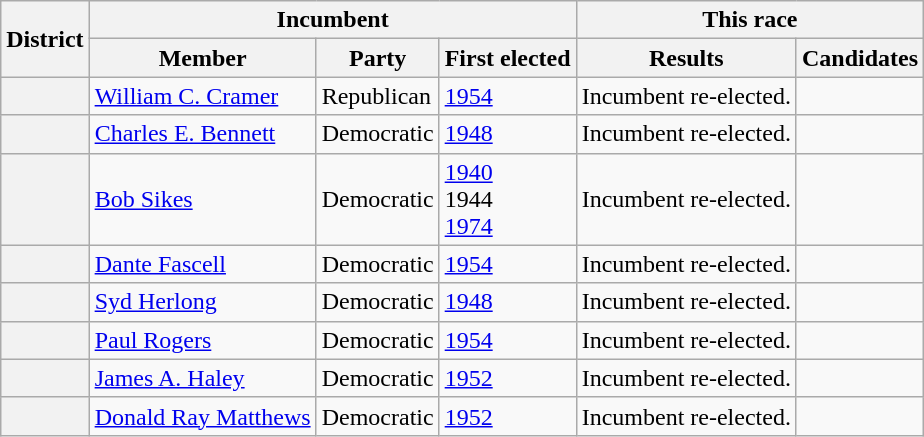<table class=wikitable>
<tr>
<th rowspan=2>District</th>
<th colspan=3>Incumbent</th>
<th colspan=2>This race</th>
</tr>
<tr>
<th>Member</th>
<th>Party</th>
<th>First elected</th>
<th>Results</th>
<th>Candidates</th>
</tr>
<tr>
<th></th>
<td><a href='#'>William C. Cramer</a></td>
<td>Republican</td>
<td><a href='#'>1954</a></td>
<td>Incumbent re-elected.</td>
<td nowrap></td>
</tr>
<tr>
<th></th>
<td><a href='#'>Charles E. Bennett</a></td>
<td>Democratic</td>
<td><a href='#'>1948</a></td>
<td>Incumbent re-elected.</td>
<td nowrap></td>
</tr>
<tr>
<th></th>
<td><a href='#'>Bob Sikes</a></td>
<td>Democratic</td>
<td><a href='#'>1940</a><br>1944 <br><a href='#'>1974</a></td>
<td>Incumbent re-elected.</td>
<td nowrap></td>
</tr>
<tr>
<th></th>
<td><a href='#'>Dante Fascell</a></td>
<td>Democratic</td>
<td><a href='#'>1954</a></td>
<td>Incumbent re-elected.</td>
<td nowrap></td>
</tr>
<tr>
<th></th>
<td><a href='#'>Syd Herlong</a></td>
<td>Democratic</td>
<td><a href='#'>1948</a></td>
<td>Incumbent re-elected.</td>
<td nowrap></td>
</tr>
<tr>
<th></th>
<td><a href='#'>Paul Rogers</a></td>
<td>Democratic</td>
<td><a href='#'>1954</a></td>
<td>Incumbent re-elected.</td>
<td nowrap></td>
</tr>
<tr>
<th></th>
<td><a href='#'>James A. Haley</a></td>
<td>Democratic</td>
<td><a href='#'>1952</a></td>
<td>Incumbent re-elected.</td>
<td nowrap></td>
</tr>
<tr>
<th></th>
<td><a href='#'>Donald Ray Matthews</a></td>
<td>Democratic</td>
<td><a href='#'>1952</a></td>
<td>Incumbent re-elected.</td>
<td nowrap></td>
</tr>
</table>
